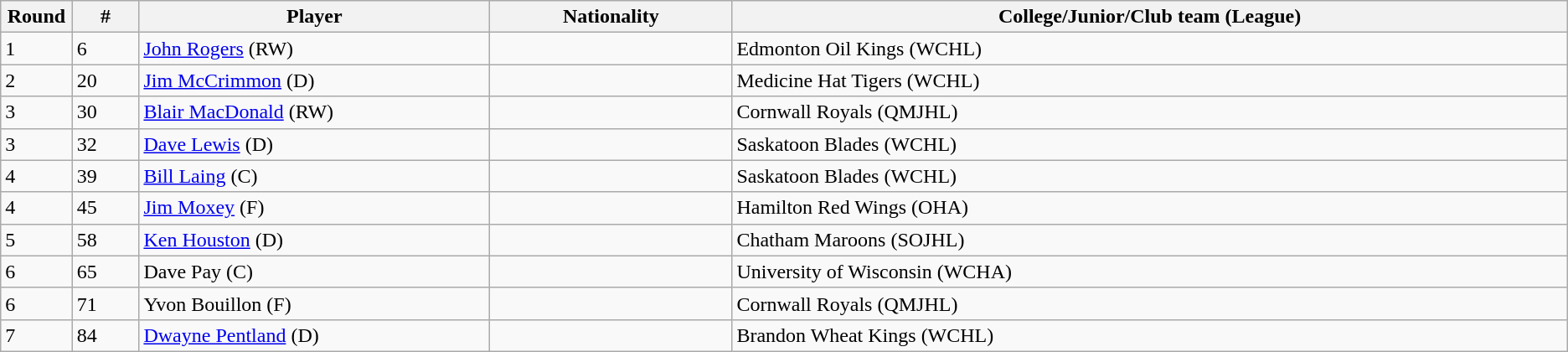<table class="wikitable">
<tr align="center">
<th bgcolor="#DDDDFF" width="4.0%">Round</th>
<th bgcolor="#DDDDFF" width="4.0%">#</th>
<th bgcolor="#DDDDFF" width="21.0%">Player</th>
<th bgcolor="#DDDDFF" width="14.5%">Nationality</th>
<th bgcolor="#DDDDFF" width="50.0%">College/Junior/Club team (League)</th>
</tr>
<tr>
<td>1</td>
<td>6</td>
<td><a href='#'>John Rogers</a> (RW)</td>
<td></td>
<td>Edmonton Oil Kings (WCHL)</td>
</tr>
<tr>
<td>2</td>
<td>20</td>
<td><a href='#'>Jim McCrimmon</a> (D)</td>
<td></td>
<td>Medicine Hat Tigers (WCHL)</td>
</tr>
<tr>
<td>3</td>
<td>30</td>
<td><a href='#'>Blair MacDonald</a> (RW)</td>
<td></td>
<td>Cornwall Royals (QMJHL)</td>
</tr>
<tr>
<td>3</td>
<td>32</td>
<td><a href='#'>Dave Lewis</a> (D)</td>
<td></td>
<td>Saskatoon Blades (WCHL)</td>
</tr>
<tr>
<td>4</td>
<td>39</td>
<td><a href='#'>Bill Laing</a> (C)</td>
<td></td>
<td>Saskatoon Blades (WCHL)</td>
</tr>
<tr>
<td>4</td>
<td>45</td>
<td><a href='#'>Jim Moxey</a> (F)</td>
<td></td>
<td>Hamilton Red Wings (OHA)</td>
</tr>
<tr>
<td>5</td>
<td>58</td>
<td><a href='#'>Ken Houston</a> (D)</td>
<td></td>
<td>Chatham Maroons (SOJHL)</td>
</tr>
<tr>
<td>6</td>
<td>65</td>
<td>Dave Pay (C)</td>
<td></td>
<td>University of Wisconsin (WCHA)</td>
</tr>
<tr>
<td>6</td>
<td>71</td>
<td>Yvon Bouillon (F)</td>
<td></td>
<td>Cornwall Royals (QMJHL)</td>
</tr>
<tr>
<td>7</td>
<td>84</td>
<td><a href='#'>Dwayne Pentland</a> (D)</td>
<td></td>
<td>Brandon Wheat Kings (WCHL)</td>
</tr>
</table>
